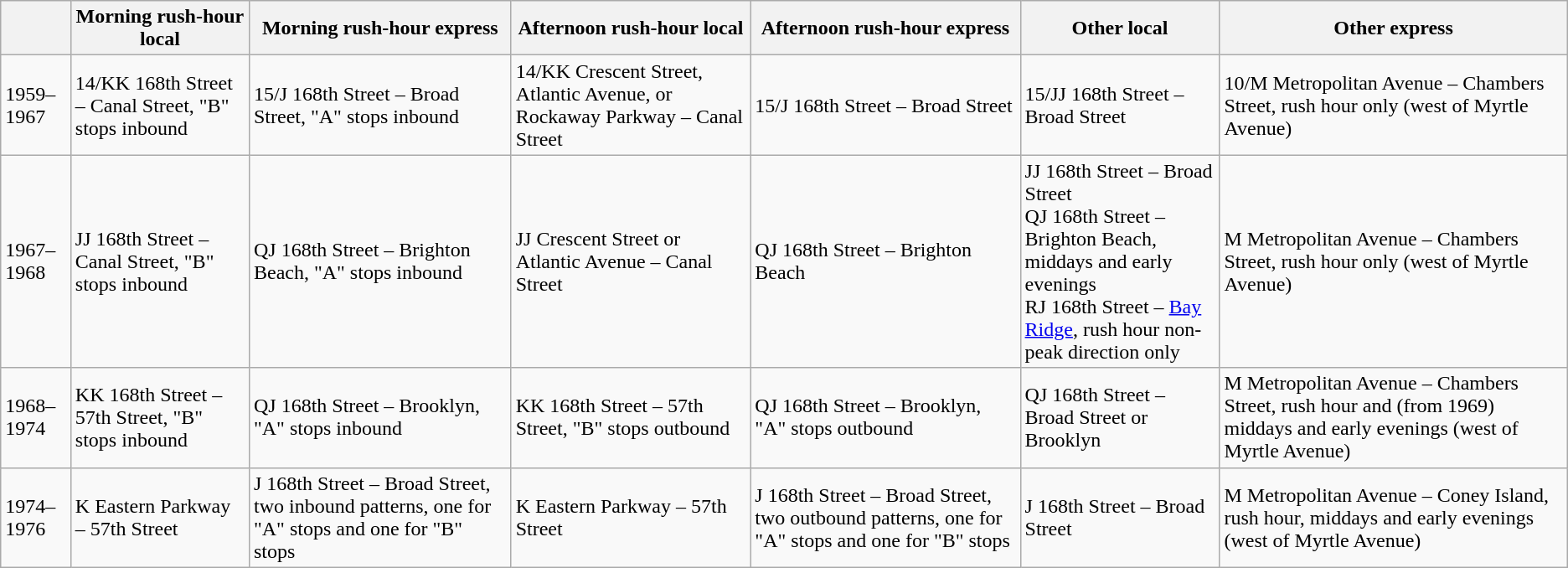<table class="wikitable">
<tr>
<th></th>
<th>Morning rush-hour local</th>
<th>Morning rush-hour express</th>
<th>Afternoon rush-hour local</th>
<th>Afternoon rush-hour express</th>
<th>Other local</th>
<th>Other express</th>
</tr>
<tr>
<td>1959–1967</td>
<td>14/KK 168th Street – Canal Street, "B" stops inbound</td>
<td>15/J 168th Street – Broad Street, "A" stops inbound</td>
<td>14/KK Crescent Street, Atlantic Avenue, or Rockaway Parkway – Canal Street</td>
<td>15/J 168th Street – Broad Street</td>
<td>15/JJ 168th Street – Broad Street</td>
<td>10/M Metropolitan Avenue – Chambers Street, rush hour only (west of Myrtle Avenue)</td>
</tr>
<tr>
<td>1967–1968</td>
<td>JJ 168th Street – Canal Street, "B" stops inbound</td>
<td>QJ 168th Street – Brighton Beach, "A" stops inbound</td>
<td>JJ Crescent Street or Atlantic Avenue – Canal Street</td>
<td>QJ 168th Street – Brighton Beach</td>
<td>JJ 168th Street – Broad Street<br>QJ 168th Street – Brighton Beach, middays and early evenings<br>RJ 168th Street – <a href='#'>Bay Ridge</a>, rush hour non-peak direction only</td>
<td>M Metropolitan Avenue – Chambers Street, rush hour only (west of Myrtle Avenue)</td>
</tr>
<tr>
<td>1968–1974</td>
<td>KK 168th Street – 57th Street, "B" stops inbound</td>
<td>QJ 168th Street – Brooklyn, "A" stops inbound</td>
<td>KK 168th Street – 57th Street, "B" stops outbound</td>
<td>QJ 168th Street – Brooklyn, "A" stops outbound</td>
<td>QJ 168th Street – Broad Street or Brooklyn</td>
<td>M Metropolitan Avenue – Chambers Street, rush hour and (from 1969) middays and early evenings (west of Myrtle Avenue)</td>
</tr>
<tr>
<td>1974–1976</td>
<td>K Eastern Parkway – 57th Street</td>
<td>J 168th Street – Broad Street, two inbound patterns, one for "A" stops and one for "B" stops</td>
<td>K Eastern Parkway – 57th Street</td>
<td>J 168th Street – Broad Street, two outbound patterns, one for "A" stops and one for "B" stops</td>
<td>J 168th Street – Broad Street</td>
<td>M Metropolitan Avenue – Coney Island, rush hour, middays and early evenings (west of Myrtle Avenue)</td>
</tr>
</table>
